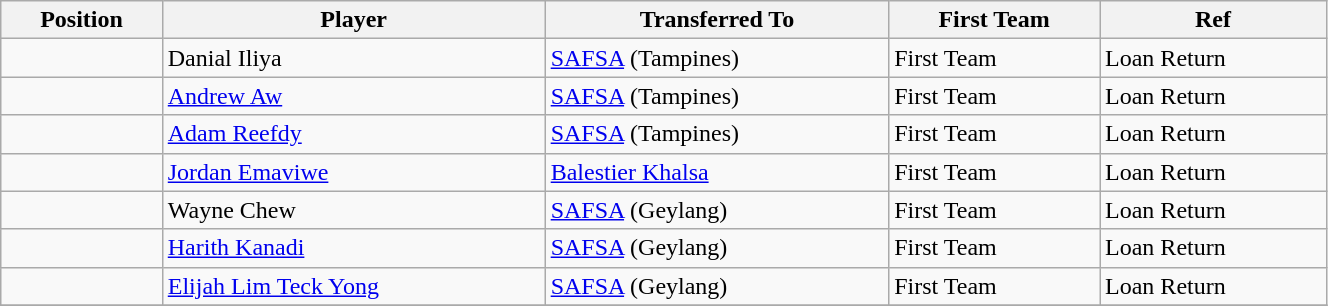<table class="wikitable sortable" style="width:70%; text-align:center; font-size:100%; text-align:left;">
<tr>
<th><strong>Position</strong></th>
<th><strong>Player</strong></th>
<th><strong>Transferred To</strong></th>
<th><strong>First Team</strong></th>
<th><strong>Ref</strong></th>
</tr>
<tr>
<td></td>
<td> Danial Iliya</td>
<td> <a href='#'>SAFSA</a> (Tampines)</td>
<td>First Team</td>
<td>Loan Return</td>
</tr>
<tr>
<td></td>
<td> <a href='#'>Andrew Aw</a></td>
<td> <a href='#'>SAFSA</a> (Tampines)</td>
<td>First Team</td>
<td>Loan Return</td>
</tr>
<tr>
<td></td>
<td> <a href='#'>Adam Reefdy</a></td>
<td> <a href='#'>SAFSA</a> (Tampines)</td>
<td>First Team</td>
<td>Loan Return</td>
</tr>
<tr>
<td></td>
<td> <a href='#'>Jordan Emaviwe</a></td>
<td> <a href='#'>Balestier Khalsa</a></td>
<td>First Team</td>
<td>Loan Return </td>
</tr>
<tr>
<td></td>
<td> Wayne Chew</td>
<td> <a href='#'>SAFSA</a> (Geylang)</td>
<td>First Team</td>
<td>Loan Return </td>
</tr>
<tr>
<td></td>
<td> <a href='#'>Harith Kanadi</a></td>
<td> <a href='#'>SAFSA</a> (Geylang)</td>
<td>First Team</td>
<td>Loan Return </td>
</tr>
<tr>
<td></td>
<td> <a href='#'>Elijah Lim Teck Yong</a></td>
<td> <a href='#'>SAFSA</a> (Geylang)</td>
<td>First Team</td>
<td>Loan Return </td>
</tr>
<tr>
</tr>
</table>
